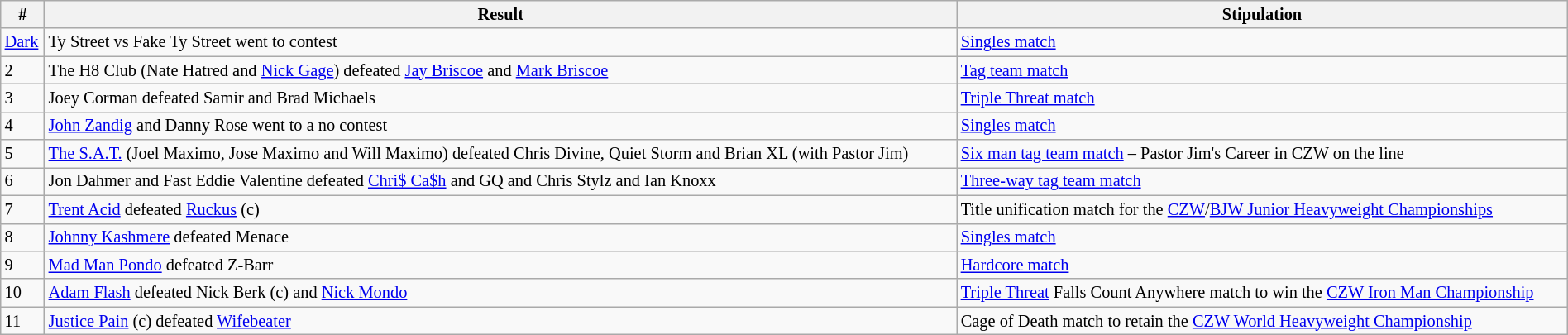<table class="wikitable sortable" style="font-size:85%; text-align:left; width:100%;">
<tr>
<th><strong>#</strong></th>
<th><strong>Result</strong></th>
<th><strong>Stipulation</strong></th>
</tr>
<tr>
<td><a href='#'>Dark</a></td>
<td>Ty Street vs Fake Ty Street went to contest</td>
<td><a href='#'>Singles match</a></td>
</tr>
<tr>
<td>2</td>
<td>The H8 Club (Nate Hatred and <a href='#'>Nick Gage</a>) defeated <a href='#'>Jay Briscoe</a> and <a href='#'>Mark Briscoe</a></td>
<td><a href='#'>Tag team match</a></td>
</tr>
<tr>
<td>3</td>
<td>Joey Corman defeated Samir and Brad Michaels</td>
<td><a href='#'>Triple Threat match</a></td>
</tr>
<tr>
<td>4</td>
<td><a href='#'>John Zandig</a> and Danny Rose went to a no contest</td>
<td><a href='#'>Singles match</a></td>
</tr>
<tr>
<td>5</td>
<td><a href='#'>The S.A.T.</a> (Joel Maximo, Jose Maximo and Will Maximo) defeated Chris Divine, Quiet Storm and Brian XL (with Pastor Jim)</td>
<td><a href='#'>Six man tag team match</a> – Pastor Jim's Career in CZW on the line</td>
</tr>
<tr>
<td>6</td>
<td>Jon Dahmer and Fast Eddie Valentine defeated <a href='#'>Chri$ Ca$h</a> and GQ and Chris Stylz and Ian Knoxx</td>
<td><a href='#'>Three-way tag team match</a></td>
</tr>
<tr>
<td>7</td>
<td><a href='#'>Trent Acid</a> defeated <a href='#'>Ruckus</a> (c)</td>
<td>Title unification match for the <a href='#'>CZW</a>/<a href='#'>BJW Junior Heavyweight Championships</a></td>
</tr>
<tr>
<td>8</td>
<td><a href='#'>Johnny Kashmere</a> defeated Menace</td>
<td><a href='#'>Singles match</a></td>
</tr>
<tr>
<td>9</td>
<td><a href='#'>Mad Man Pondo</a> defeated Z-Barr</td>
<td><a href='#'>Hardcore match</a></td>
</tr>
<tr>
<td>10</td>
<td><a href='#'>Adam Flash</a> defeated Nick Berk (c) and <a href='#'>Nick Mondo</a></td>
<td><a href='#'>Triple Threat</a> Falls Count Anywhere match to win the <a href='#'>CZW Iron Man Championship</a></td>
</tr>
<tr>
<td>11</td>
<td><a href='#'>Justice Pain</a> (c) defeated <a href='#'>Wifebeater</a></td>
<td>Cage of Death match to retain the <a href='#'>CZW World Heavyweight Championship</a></td>
</tr>
</table>
